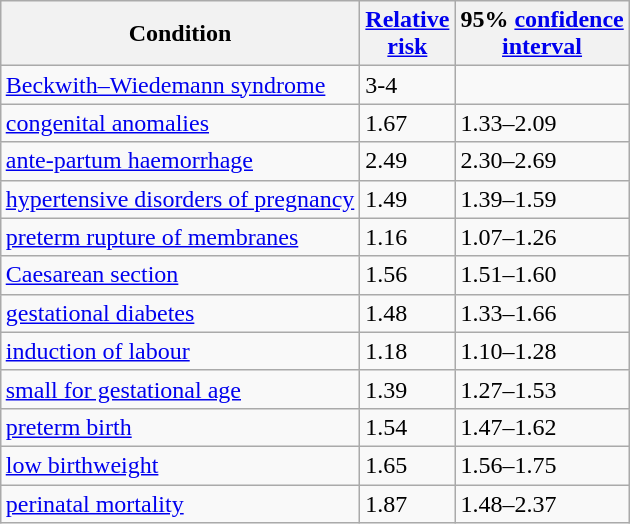<table class="wikitable" style="float:right;">
<tr>
<th>Condition</th>
<th><a href='#'>Relative<br> risk</a></th>
<th>95% <a href='#'>confidence<br> interval</a></th>
</tr>
<tr>
<td><a href='#'>Beckwith–Wiedemann syndrome</a></td>
<td>3-4</td>
<td></td>
</tr>
<tr>
<td><a href='#'>congenital anomalies</a></td>
<td>1.67</td>
<td>1.33–2.09</td>
</tr>
<tr>
<td><a href='#'>ante-partum haemorrhage</a></td>
<td>2.49</td>
<td>2.30–2.69</td>
</tr>
<tr>
<td><a href='#'>hypertensive disorders of pregnancy</a></td>
<td>1.49</td>
<td>1.39–1.59</td>
</tr>
<tr>
<td><a href='#'>preterm rupture of membranes</a></td>
<td>1.16</td>
<td>1.07–1.26</td>
</tr>
<tr>
<td><a href='#'>Caesarean section</a></td>
<td>1.56</td>
<td>1.51–1.60</td>
</tr>
<tr>
<td><a href='#'>gestational diabetes</a></td>
<td>1.48</td>
<td>1.33–1.66</td>
</tr>
<tr>
<td><a href='#'>induction of labour</a></td>
<td>1.18</td>
<td>1.10–1.28</td>
</tr>
<tr>
<td><a href='#'>small for gestational age</a></td>
<td>1.39</td>
<td>1.27–1.53</td>
</tr>
<tr>
<td><a href='#'>preterm birth</a></td>
<td>1.54</td>
<td>1.47–1.62</td>
</tr>
<tr>
<td><a href='#'>low birthweight</a></td>
<td>1.65</td>
<td>1.56–1.75</td>
</tr>
<tr>
<td><a href='#'>perinatal mortality</a></td>
<td>1.87</td>
<td>1.48–2.37</td>
</tr>
</table>
